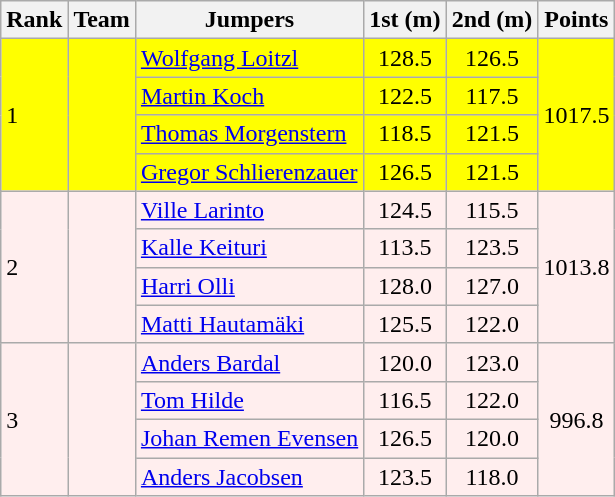<table class="wikitable">
<tr>
<th align=left>Rank</th>
<th>Team</th>
<th>Jumpers</th>
<th align=Center>1st (m)</th>
<th>2nd (m)</th>
<th>Points</th>
</tr>
<tr style="background:#FFFF00;">
<td align=left rowspan="4">1</td>
<td align=left rowspan="4"></td>
<td align=left><a href='#'>Wolfgang Loitzl</a></td>
<td align=center>128.5</td>
<td align=center>126.5</td>
<td align=center rowspan="4">1017.5</td>
</tr>
<tr style="background:#FFFF00;">
<td align=left><a href='#'>Martin Koch</a></td>
<td align=center>122.5</td>
<td align=center>117.5</td>
</tr>
<tr style="background:#FFFF00;">
<td align=left><a href='#'>Thomas Morgenstern</a></td>
<td align=center>118.5</td>
<td align=center>121.5</td>
</tr>
<tr style="background:#FFFF00;">
<td align=left><a href='#'>Gregor Schlierenzauer</a></td>
<td align=center>126.5</td>
<td align=center>121.5</td>
</tr>
<tr style="background:#ffeeee;">
<td align=left rowspan="4">2</td>
<td align=left rowspan="4"></td>
<td align=left><a href='#'>Ville Larinto</a></td>
<td align=center>124.5</td>
<td align=center>115.5</td>
<td align=center rowspan="4">1013.8</td>
</tr>
<tr style="background:#ffeeee;">
<td align=left><a href='#'>Kalle Keituri</a></td>
<td align=center>113.5</td>
<td align=center>123.5</td>
</tr>
<tr style="background:#ffeeee;">
<td align=left><a href='#'>Harri Olli</a></td>
<td align=center>128.0</td>
<td align=center>127.0</td>
</tr>
<tr style="background:#ffeeee;">
<td align=left><a href='#'>Matti Hautamäki</a></td>
<td align=center>125.5</td>
<td align=center>122.0</td>
</tr>
<tr style="background:#ffeeee;">
<td align=left rowspan="4">3</td>
<td align=left rowspan="4"></td>
<td align=left><a href='#'>Anders Bardal</a></td>
<td align=center>120.0</td>
<td align=center>123.0</td>
<td align=center rowspan="4">996.8</td>
</tr>
<tr style="background:#ffeeee;">
<td align=left><a href='#'>Tom Hilde</a></td>
<td align=center>116.5</td>
<td align=center>122.0</td>
</tr>
<tr style="background:#ffeeee;">
<td align=left><a href='#'>Johan Remen Evensen</a></td>
<td align=center>126.5</td>
<td align=center>120.0</td>
</tr>
<tr style="background:#ffeeee;">
<td align=left><a href='#'>Anders Jacobsen</a></td>
<td align=center>123.5</td>
<td align=center>118.0</td>
</tr>
</table>
